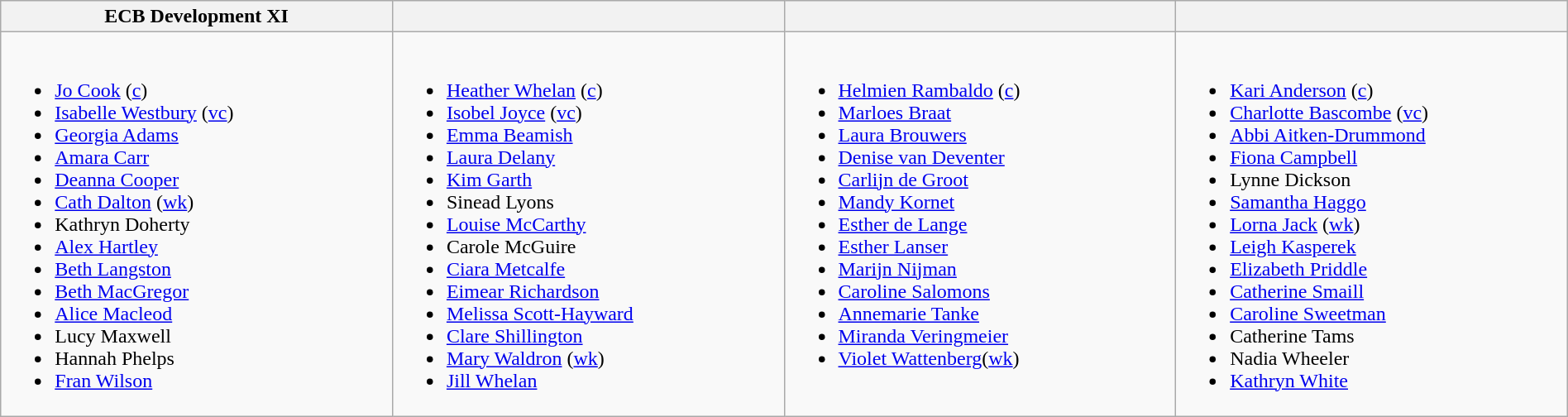<table class="wikitable" width="100%">
<tr>
<th width=25%>ECB Development XI</th>
<th width=25%></th>
<th width=25%></th>
<th width=25%></th>
</tr>
<tr>
<td valign=top><br><ul><li><a href='#'>Jo Cook</a> (<a href='#'>c</a>)</li><li><a href='#'>Isabelle Westbury</a> (<a href='#'>vc</a>)</li><li><a href='#'>Georgia Adams</a></li><li><a href='#'>Amara Carr</a></li><li><a href='#'>Deanna Cooper</a></li><li><a href='#'>Cath Dalton</a> (<a href='#'>wk</a>)</li><li>Kathryn Doherty</li><li><a href='#'>Alex Hartley</a></li><li><a href='#'>Beth Langston</a></li><li><a href='#'>Beth MacGregor</a></li><li><a href='#'>Alice Macleod</a></li><li>Lucy Maxwell</li><li>Hannah Phelps</li><li><a href='#'>Fran Wilson</a></li></ul></td>
<td valign=top><br><ul><li><a href='#'>Heather Whelan</a> (<a href='#'>c</a>)</li><li><a href='#'>Isobel Joyce</a> (<a href='#'>vc</a>)</li><li><a href='#'>Emma Beamish</a></li><li><a href='#'>Laura Delany</a></li><li><a href='#'>Kim Garth</a></li><li>Sinead Lyons</li><li><a href='#'>Louise McCarthy</a></li><li>Carole McGuire</li><li><a href='#'>Ciara Metcalfe</a></li><li><a href='#'>Eimear Richardson</a></li><li><a href='#'>Melissa Scott-Hayward</a></li><li><a href='#'>Clare Shillington</a></li><li><a href='#'>Mary Waldron</a> (<a href='#'>wk</a>)</li><li><a href='#'>Jill Whelan</a></li></ul></td>
<td valign=top><br><ul><li><a href='#'>Helmien Rambaldo</a> (<a href='#'>c</a>)</li><li><a href='#'>Marloes Braat</a></li><li><a href='#'>Laura Brouwers</a></li><li><a href='#'>Denise van Deventer</a></li><li><a href='#'>Carlijn de Groot</a></li><li><a href='#'>Mandy Kornet</a></li><li><a href='#'>Esther de Lange</a></li><li><a href='#'>Esther Lanser</a></li><li><a href='#'>Marijn Nijman</a></li><li><a href='#'>Caroline Salomons</a></li><li><a href='#'>Annemarie Tanke</a></li><li><a href='#'>Miranda Veringmeier</a></li><li><a href='#'>Violet Wattenberg</a>(<a href='#'>wk</a>)</li></ul></td>
<td valign=top><br><ul><li><a href='#'>Kari Anderson</a> (<a href='#'>c</a>)</li><li><a href='#'>Charlotte Bascombe</a> (<a href='#'>vc</a>)</li><li><a href='#'>Abbi Aitken-Drummond</a></li><li><a href='#'>Fiona Campbell</a></li><li>Lynne Dickson</li><li><a href='#'>Samantha Haggo</a></li><li><a href='#'>Lorna Jack</a> (<a href='#'>wk</a>)</li><li><a href='#'>Leigh Kasperek</a></li><li><a href='#'>Elizabeth Priddle</a></li><li><a href='#'>Catherine Smaill</a></li><li><a href='#'>Caroline Sweetman</a></li><li>Catherine Tams</li><li>Nadia Wheeler</li><li><a href='#'>Kathryn White</a></li></ul></td>
</tr>
</table>
